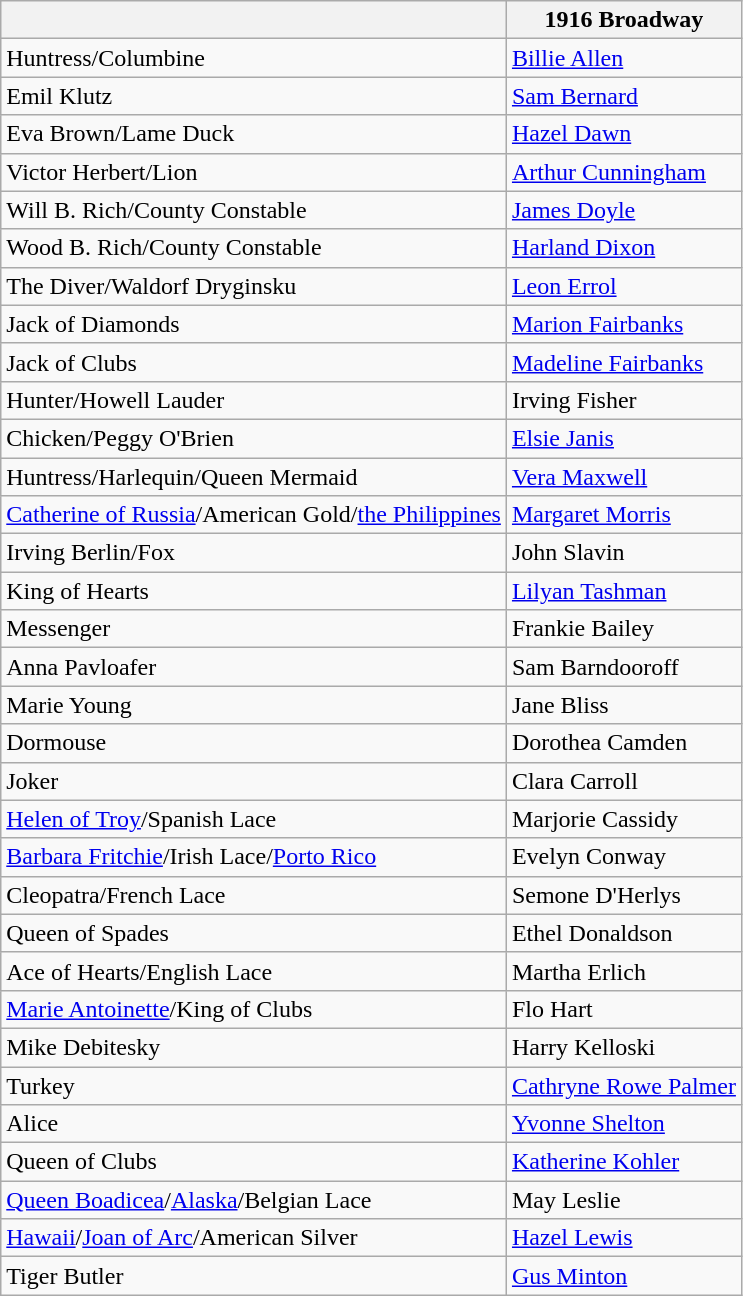<table class="wikitable">
<tr>
<th></th>
<th>1916 Broadway</th>
</tr>
<tr>
<td>Huntress/Columbine</td>
<td><a href='#'>Billie Allen</a></td>
</tr>
<tr>
<td>Emil Klutz</td>
<td><a href='#'>Sam Bernard</a></td>
</tr>
<tr>
<td>Eva Brown/Lame Duck</td>
<td><a href='#'>Hazel Dawn</a></td>
</tr>
<tr>
<td>Victor Herbert/Lion</td>
<td><a href='#'>Arthur Cunningham</a></td>
</tr>
<tr>
<td>Will B. Rich/County Constable</td>
<td><a href='#'>James Doyle</a></td>
</tr>
<tr>
<td>Wood B. Rich/County Constable</td>
<td><a href='#'>Harland Dixon</a></td>
</tr>
<tr>
<td>The Diver/Waldorf Dryginsku</td>
<td><a href='#'>Leon Errol</a></td>
</tr>
<tr>
<td>Jack of Diamonds</td>
<td><a href='#'>Marion Fairbanks</a></td>
</tr>
<tr>
<td>Jack of Clubs</td>
<td><a href='#'>Madeline Fairbanks</a></td>
</tr>
<tr>
<td>Hunter/Howell Lauder</td>
<td>Irving Fisher</td>
</tr>
<tr>
<td>Chicken/Peggy O'Brien</td>
<td><a href='#'>Elsie Janis</a></td>
</tr>
<tr>
<td>Huntress/Harlequin/Queen Mermaid</td>
<td><a href='#'>Vera Maxwell</a></td>
</tr>
<tr>
<td><a href='#'>Catherine of Russia</a>/American Gold/<a href='#'>the Philippines</a></td>
<td><a href='#'>Margaret Morris</a></td>
</tr>
<tr>
<td>Irving Berlin/Fox</td>
<td>John Slavin</td>
</tr>
<tr>
<td>King of Hearts</td>
<td><a href='#'>Lilyan Tashman</a></td>
</tr>
<tr>
<td>Messenger</td>
<td>Frankie Bailey</td>
</tr>
<tr>
<td>Anna Pavloafer</td>
<td>Sam Barndooroff</td>
</tr>
<tr>
<td>Marie Young</td>
<td>Jane Bliss</td>
</tr>
<tr>
<td>Dormouse</td>
<td>Dorothea Camden</td>
</tr>
<tr>
<td>Joker</td>
<td>Clara Carroll</td>
</tr>
<tr>
<td><a href='#'>Helen of Troy</a>/Spanish Lace</td>
<td>Marjorie Cassidy</td>
</tr>
<tr>
<td><a href='#'>Barbara Fritchie</a>/Irish Lace/<a href='#'>Porto Rico</a></td>
<td>Evelyn Conway</td>
</tr>
<tr>
<td>Cleopatra/French Lace</td>
<td>Semone D'Herlys</td>
</tr>
<tr>
<td>Queen of Spades</td>
<td>Ethel Donaldson</td>
</tr>
<tr>
<td>Ace of Hearts/English Lace</td>
<td>Martha Erlich</td>
</tr>
<tr>
<td><a href='#'>Marie Antoinette</a>/King of Clubs</td>
<td>Flo Hart</td>
</tr>
<tr>
<td>Mike Debitesky</td>
<td>Harry Kelloski</td>
</tr>
<tr>
<td>Turkey</td>
<td><a href='#'>Cathryne Rowe Palmer</a></td>
</tr>
<tr>
<td>Alice</td>
<td><a href='#'>Yvonne Shelton</a></td>
</tr>
<tr>
<td>Queen of Clubs</td>
<td><a href='#'>Katherine Kohler</a></td>
</tr>
<tr>
<td><a href='#'>Queen Boadicea</a>/<a href='#'>Alaska</a>/Belgian Lace</td>
<td>May Leslie</td>
</tr>
<tr>
<td><a href='#'>Hawaii</a>/<a href='#'>Joan of Arc</a>/American Silver</td>
<td><a href='#'>Hazel Lewis</a></td>
</tr>
<tr>
<td>Tiger Butler</td>
<td><a href='#'>Gus Minton</a></td>
</tr>
</table>
